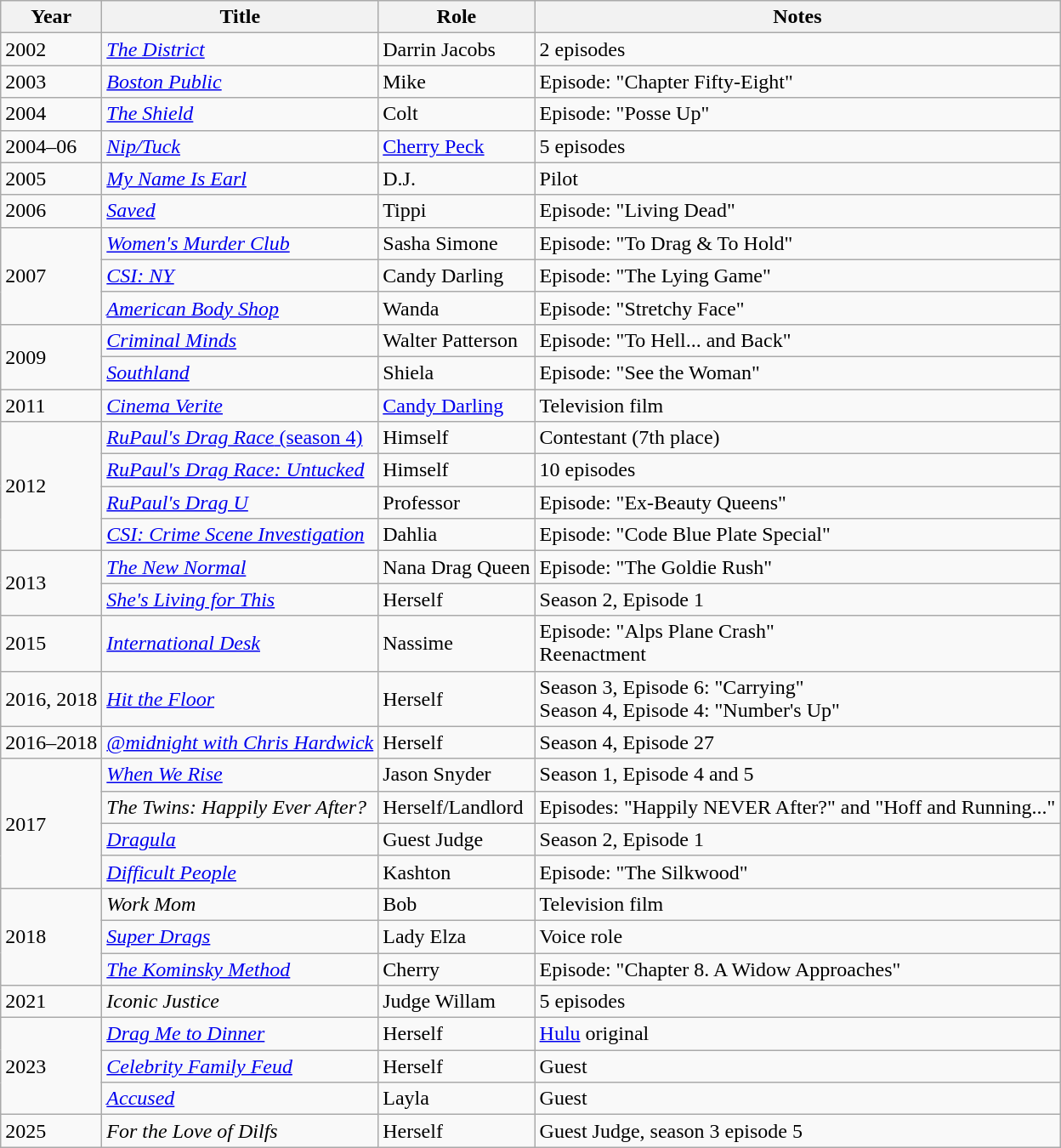<table class="wikitable sortable">
<tr>
<th>Year</th>
<th>Title</th>
<th>Role</th>
<th class="unsortable">Notes</th>
</tr>
<tr>
<td>2002</td>
<td><em><a href='#'>The District</a></em></td>
<td>Darrin Jacobs</td>
<td>2 episodes</td>
</tr>
<tr>
<td>2003</td>
<td><em><a href='#'>Boston Public</a></em></td>
<td>Mike</td>
<td>Episode: "Chapter Fifty-Eight"</td>
</tr>
<tr>
<td>2004</td>
<td><em><a href='#'>The Shield</a></em></td>
<td>Colt</td>
<td>Episode: "Posse Up"</td>
</tr>
<tr>
<td>2004–06</td>
<td><em><a href='#'>Nip/Tuck</a></em></td>
<td><a href='#'>Cherry Peck</a></td>
<td>5 episodes</td>
</tr>
<tr>
<td>2005</td>
<td><em><a href='#'>My Name Is Earl</a></em></td>
<td>D.J.</td>
<td>Pilot</td>
</tr>
<tr>
<td>2006</td>
<td><em><a href='#'>Saved</a></em></td>
<td>Tippi</td>
<td>Episode: "Living Dead"</td>
</tr>
<tr>
<td rowspan=3>2007</td>
<td><em><a href='#'>Women's Murder Club</a></em></td>
<td>Sasha Simone</td>
<td>Episode: "To Drag & To Hold"</td>
</tr>
<tr>
<td><em><a href='#'>CSI: NY</a></em></td>
<td>Candy Darling</td>
<td>Episode: "The Lying Game"</td>
</tr>
<tr>
<td><em><a href='#'>American Body Shop</a></em></td>
<td>Wanda</td>
<td>Episode: "Stretchy Face"</td>
</tr>
<tr>
<td rowspan=2>2009</td>
<td><em><a href='#'>Criminal Minds</a></em></td>
<td>Walter Patterson</td>
<td>Episode: "To Hell... and Back"</td>
</tr>
<tr>
<td><em><a href='#'>Southland</a></em></td>
<td>Shiela</td>
<td>Episode: "See the Woman"</td>
</tr>
<tr>
<td>2011</td>
<td><em><a href='#'>Cinema Verite</a></em></td>
<td><a href='#'>Candy Darling</a></td>
<td>Television film</td>
</tr>
<tr>
<td rowspan=4>2012</td>
<td scope="row"><a href='#'><em>RuPaul's Drag Race</em> (season 4)</a></td>
<td>Himself</td>
<td>Contestant (7th place)</td>
</tr>
<tr>
<td><em><a href='#'>RuPaul's Drag Race: Untucked</a></em></td>
<td>Himself</td>
<td>10 episodes</td>
</tr>
<tr>
<td><em><a href='#'>RuPaul's Drag U</a></em></td>
<td>Professor</td>
<td>Episode: "Ex-Beauty Queens"</td>
</tr>
<tr>
<td><em><a href='#'>CSI: Crime Scene Investigation</a></em></td>
<td>Dahlia</td>
<td>Episode: "Code Blue Plate Special"</td>
</tr>
<tr>
<td rowspan=2>2013</td>
<td><em><a href='#'>The New Normal</a></em></td>
<td>Nana Drag Queen</td>
<td>Episode: "The Goldie Rush"</td>
</tr>
<tr>
<td><em><a href='#'>She's Living for This</a></em></td>
<td>Herself</td>
<td>Season 2, Episode 1</td>
</tr>
<tr>
<td>2015</td>
<td><em><a href='#'>International Desk</a></em></td>
<td>Nassime</td>
<td>Episode: "Alps Plane Crash"<br>Reenactment</td>
</tr>
<tr>
<td>2016, 2018</td>
<td><em><a href='#'>Hit the Floor</a></em></td>
<td>Herself</td>
<td>Season 3, Episode 6: "Carrying"<br>Season 4, Episode 4: "Number's Up"</td>
</tr>
<tr>
<td>2016–2018</td>
<td><em><a href='#'>@midnight with Chris Hardwick</a></em></td>
<td>Herself</td>
<td>Season 4, Episode 27</td>
</tr>
<tr>
<td rowspan=4>2017</td>
<td><em><a href='#'>When We Rise</a></em></td>
<td>Jason Snyder</td>
<td>Season 1, Episode 4 and 5</td>
</tr>
<tr>
<td><em>The Twins: Happily Ever After?</em></td>
<td>Herself/Landlord</td>
<td>Episodes: "Happily NEVER After?" and "Hoff and Running..."</td>
</tr>
<tr>
<td><em><a href='#'>Dragula</a></em></td>
<td>Guest Judge</td>
<td>Season 2, Episode 1</td>
</tr>
<tr>
<td><em><a href='#'>Difficult People</a></em></td>
<td>Kashton</td>
<td>Episode: "The Silkwood"</td>
</tr>
<tr>
<td rowspan=3>2018</td>
<td><em>Work Mom</em></td>
<td>Bob</td>
<td>Television film</td>
</tr>
<tr>
<td><em><a href='#'>Super Drags</a></em></td>
<td>Lady Elza</td>
<td>Voice role</td>
</tr>
<tr>
<td><em><a href='#'>The Kominsky Method</a></em></td>
<td>Cherry</td>
<td>Episode: "Chapter 8. A Widow Approaches"</td>
</tr>
<tr>
<td>2021</td>
<td><em>Iconic Justice</em></td>
<td>Judge Willam</td>
<td>5 episodes</td>
</tr>
<tr>
<td rowspan="3">2023</td>
<td><em><a href='#'>Drag Me to Dinner</a></em></td>
<td>Herself</td>
<td><a href='#'>Hulu</a> original</td>
</tr>
<tr>
<td><em><a href='#'>Celebrity Family Feud</a></em></td>
<td>Herself</td>
<td>Guest</td>
</tr>
<tr>
<td><em><a href='#'>Accused</a></em></td>
<td>Layla</td>
<td>Guest</td>
</tr>
<tr>
<td>2025</td>
<td><em>For the Love of Dilfs</em></td>
<td>Herself</td>
<td>Guest Judge, season 3 episode 5</td>
</tr>
</table>
